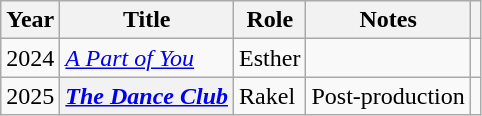<table class="wikitable sortable plainrowheaders">
<tr>
<th scope="col">Year</th>
<th scope="col">Title</th>
<th scope="col">Role</th>
<th scope="col">Notes</th>
<th class="unsortable"></th>
</tr>
<tr>
<td>2024</td>
<td><em><a href='#'>A Part of You</a></em></td>
<td>Esther</td>
<td></td>
</tr>
<tr>
<td>2025</td>
<th scope="row"><em><a href='#'>The Dance Club</a></em></th>
<td>Rakel</td>
<td>Post-production</td>
<td></td>
</tr>
</table>
